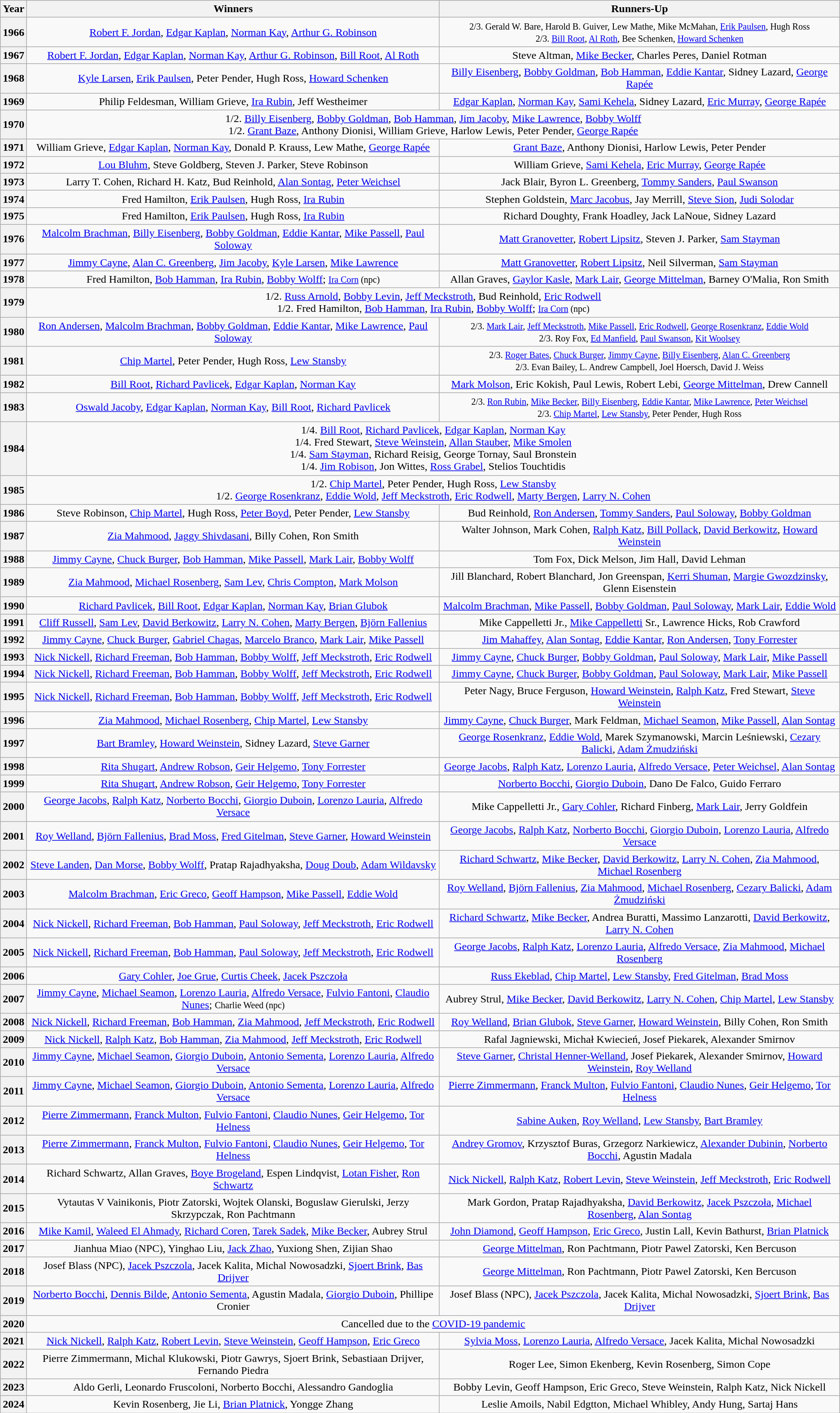<table class="sortable wikitable" style="text-align:center">
<tr>
<th>Year</th>
<th>Winners</th>
<th>Runners-Up</th>
</tr>
<tr>
<th>1966</th>
<td><a href='#'>Robert F. Jordan</a>, <a href='#'>Edgar Kaplan</a>, <a href='#'>Norman Kay</a>, <a href='#'>Arthur G. Robinson</a></td>
<td><small>2/3. Gerald W. Bare, Harold B. Guiver, Lew Mathe, Mike McMahan, <a href='#'>Erik Paulsen</a>, Hugh Ross <br>2/3. <a href='#'>Bill Root</a>, <a href='#'>Al Roth</a>, Bee Schenken, <a href='#'>Howard Schenken</a></small></td>
</tr>
<tr>
<th>1967</th>
<td><a href='#'>Robert F. Jordan</a>, <a href='#'>Edgar Kaplan</a>, <a href='#'>Norman Kay</a>, <a href='#'>Arthur G. Robinson</a>, <a href='#'>Bill Root</a>, <a href='#'>Al Roth</a></td>
<td>Steve Altman, <a href='#'>Mike Becker</a>, Charles Peres, Daniel Rotman</td>
</tr>
<tr>
<th>1968</th>
<td><a href='#'>Kyle Larsen</a>, <a href='#'>Erik Paulsen</a>, Peter Pender, Hugh Ross, <a href='#'>Howard Schenken</a></td>
<td><a href='#'>Billy Eisenberg</a>, <a href='#'>Bobby Goldman</a>, <a href='#'>Bob Hamman</a>, <a href='#'>Eddie Kantar</a>, Sidney Lazard, <a href='#'>George Rapée</a></td>
</tr>
<tr>
<th>1969</th>
<td>Philip Feldesman, William Grieve, <a href='#'>Ira Rubin</a>, Jeff Westheimer</td>
<td><a href='#'>Edgar Kaplan</a>, <a href='#'>Norman Kay</a>, <a href='#'>Sami Kehela</a>, Sidney Lazard, <a href='#'>Eric Murray</a>, <a href='#'>George Rapée</a></td>
</tr>
<tr>
<th>1970</th>
<td colspan=2>1/2. <a href='#'>Billy Eisenberg</a>, <a href='#'>Bobby Goldman</a>, <a href='#'>Bob Hamman</a>, <a href='#'>Jim Jacoby</a>, <a href='#'>Mike Lawrence</a>, <a href='#'>Bobby Wolff</a><br>1/2. <a href='#'>Grant Baze</a>, Anthony Dionisi, William Grieve, Harlow Lewis, Peter Pender, <a href='#'>George Rapée</a></td>
</tr>
<tr>
<th>1971</th>
<td>William Grieve, <a href='#'>Edgar Kaplan</a>, <a href='#'>Norman Kay</a>, Donald P. Krauss, Lew Mathe, <a href='#'>George Rapée</a></td>
<td><a href='#'>Grant Baze</a>, Anthony Dionisi, Harlow Lewis, Peter Pender</td>
</tr>
<tr>
<th>1972</th>
<td><a href='#'>Lou Bluhm</a>, Steve Goldberg, Steven J. Parker, Steve Robinson</td>
<td>William Grieve, <a href='#'>Sami Kehela</a>, <a href='#'>Eric Murray</a>, <a href='#'>George Rapée</a></td>
</tr>
<tr>
<th>1973</th>
<td>Larry T. Cohen, Richard H. Katz, Bud Reinhold, <a href='#'>Alan Sontag</a>, <a href='#'>Peter Weichsel</a></td>
<td>Jack Blair, Byron L. Greenberg, <a href='#'>Tommy Sanders</a>, <a href='#'>Paul Swanson</a></td>
</tr>
<tr>
<th>1974</th>
<td>Fred Hamilton, <a href='#'>Erik Paulsen</a>, Hugh Ross, <a href='#'>Ira Rubin</a></td>
<td>Stephen Goldstein, <a href='#'>Marc Jacobus</a>, Jay Merrill, <a href='#'>Steve Sion</a>, <a href='#'>Judi Solodar</a></td>
</tr>
<tr>
<th>1975</th>
<td>Fred Hamilton, <a href='#'>Erik Paulsen</a>, Hugh Ross, <a href='#'>Ira Rubin</a></td>
<td>Richard Doughty, Frank Hoadley, Jack LaNoue, Sidney Lazard</td>
</tr>
<tr>
<th>1976</th>
<td><a href='#'>Malcolm Brachman</a>, <a href='#'>Billy Eisenberg</a>, <a href='#'>Bobby Goldman</a>, <a href='#'>Eddie Kantar</a>, <a href='#'>Mike Passell</a>, <a href='#'>Paul Soloway</a></td>
<td><a href='#'>Matt Granovetter</a>, <a href='#'>Robert Lipsitz</a>, Steven J. Parker, <a href='#'>Sam Stayman</a></td>
</tr>
<tr>
<th>1977</th>
<td><a href='#'>Jimmy Cayne</a>, <a href='#'>Alan C. Greenberg</a>, <a href='#'>Jim Jacoby</a>, <a href='#'>Kyle Larsen</a>, <a href='#'>Mike Lawrence</a></td>
<td><a href='#'>Matt Granovetter</a>, <a href='#'>Robert Lipsitz</a>, Neil Silverman, <a href='#'>Sam Stayman</a></td>
</tr>
<tr>
<th>1978</th>
<td>Fred Hamilton, <a href='#'>Bob Hamman</a>, <a href='#'>Ira Rubin</a>, <a href='#'>Bobby Wolff</a>; <small><a href='#'>Ira Corn</a> (npc)</small></td>
<td>Allan Graves, <a href='#'>Gaylor Kasle</a>, <a href='#'>Mark Lair</a>, <a href='#'>George Mittelman</a>, Barney O'Malia, Ron Smith</td>
</tr>
<tr>
<th>1979</th>
<td colspan=2>1/2. <a href='#'>Russ Arnold</a>, <a href='#'>Bobby Levin</a>, <a href='#'>Jeff Meckstroth</a>, Bud Reinhold, <a href='#'>Eric Rodwell</a><br>1/2. Fred Hamilton, <a href='#'>Bob Hamman</a>, <a href='#'>Ira Rubin</a>, <a href='#'>Bobby Wolff</a>; <small><a href='#'>Ira Corn</a> (npc)</small></td>
</tr>
<tr>
<th>1980</th>
<td><a href='#'>Ron Andersen</a>, <a href='#'>Malcolm Brachman</a>, <a href='#'>Bobby Goldman</a>, <a href='#'>Eddie Kantar</a>, <a href='#'>Mike Lawrence</a>, <a href='#'>Paul Soloway</a></td>
<td><small>2/3. <a href='#'>Mark Lair</a>, <a href='#'>Jeff Meckstroth</a>, <a href='#'>Mike Passell</a>, <a href='#'>Eric Rodwell</a>, <a href='#'>George Rosenkranz</a>, <a href='#'>Eddie Wold</a> <br>2/3. Roy Fox, <a href='#'>Ed Manfield</a>, <a href='#'>Paul Swanson</a>, <a href='#'>Kit Woolsey</a></small></td>
</tr>
<tr>
<th>1981</th>
<td><a href='#'>Chip Martel</a>, Peter Pender, Hugh Ross, <a href='#'>Lew Stansby</a></td>
<td><small>2/3. <a href='#'>Roger Bates</a>, <a href='#'>Chuck Burger</a>, <a href='#'>Jimmy Cayne</a>, <a href='#'>Billy Eisenberg</a>, <a href='#'>Alan C. Greenberg</a> <br>2/3. Evan Bailey, L. Andrew Campbell, Joel Hoersch, David J. Weiss</small></td>
</tr>
<tr>
<th>1982</th>
<td><a href='#'>Bill Root</a>, <a href='#'>Richard Pavlicek</a>, <a href='#'>Edgar Kaplan</a>, <a href='#'>Norman Kay</a></td>
<td><a href='#'>Mark Molson</a>, Eric Kokish, Paul Lewis, Robert Lebi, <a href='#'>George Mittelman</a>, Drew Cannell</td>
</tr>
<tr>
<th>1983</th>
<td><a href='#'>Oswald Jacoby</a>, <a href='#'>Edgar Kaplan</a>, <a href='#'>Norman Kay</a>, <a href='#'>Bill Root</a>, <a href='#'>Richard Pavlicek</a></td>
<td><small>2/3. <a href='#'>Ron Rubin</a>, <a href='#'>Mike Becker</a>, <a href='#'>Billy Eisenberg</a>, <a href='#'>Eddie Kantar</a>, <a href='#'>Mike Lawrence</a>, <a href='#'>Peter Weichsel</a> <br>2/3. <a href='#'>Chip Martel</a>, <a href='#'>Lew Stansby</a>, Peter Pender, Hugh Ross</small></td>
</tr>
<tr>
<th>1984</th>
<td colspan=2>1/4. <a href='#'>Bill Root</a>, <a href='#'>Richard Pavlicek</a>, <a href='#'>Edgar Kaplan</a>, <a href='#'>Norman Kay</a><br>1/4. Fred Stewart, <a href='#'>Steve Weinstein</a>, <a href='#'>Allan Stauber</a>, <a href='#'>Mike Smolen</a><br>1/4. <a href='#'>Sam Stayman</a>, Richard Reisig, George Tornay, Saul Bronstein<br>1/4. <a href='#'>Jim Robison</a>, Jon Wittes, <a href='#'>Ross Grabel</a>, Stelios Touchtidis</td>
</tr>
<tr>
<th>1985</th>
<td colspan=2>1/2. <a href='#'>Chip Martel</a>, Peter Pender, Hugh Ross, <a href='#'>Lew Stansby</a><br>1/2. <a href='#'>George Rosenkranz</a>, <a href='#'>Eddie Wold</a>, <a href='#'>Jeff Meckstroth</a>, <a href='#'>Eric Rodwell</a>, <a href='#'>Marty Bergen</a>, <a href='#'>Larry N. Cohen</a></td>
</tr>
<tr>
<th>1986</th>
<td>Steve Robinson, <a href='#'>Chip Martel</a>, Hugh Ross, <a href='#'>Peter Boyd</a>, Peter Pender, <a href='#'>Lew Stansby</a></td>
<td>Bud Reinhold, <a href='#'>Ron Andersen</a>, <a href='#'>Tommy Sanders</a>, <a href='#'>Paul Soloway</a>, <a href='#'>Bobby Goldman</a></td>
</tr>
<tr>
<th>1987</th>
<td><a href='#'>Zia Mahmood</a>, <a href='#'>Jaggy Shivdasani</a>, Billy Cohen, Ron Smith</td>
<td>Walter Johnson, Mark Cohen, <a href='#'>Ralph Katz</a>, <a href='#'>Bill Pollack</a>, <a href='#'>David Berkowitz</a>, <a href='#'>Howard Weinstein</a></td>
</tr>
<tr>
<th>1988</th>
<td><a href='#'>Jimmy Cayne</a>, <a href='#'>Chuck Burger</a>, <a href='#'>Bob Hamman</a>, <a href='#'>Mike Passell</a>, <a href='#'>Mark Lair</a>, <a href='#'>Bobby Wolff</a></td>
<td>Tom Fox, Dick Melson, Jim Hall, David Lehman</td>
</tr>
<tr>
<th>1989</th>
<td><a href='#'>Zia Mahmood</a>, <a href='#'>Michael Rosenberg</a>, <a href='#'>Sam Lev</a>, <a href='#'>Chris Compton</a>, <a href='#'>Mark Molson</a></td>
<td>Jill Blanchard, Robert Blanchard, Jon Greenspan, <a href='#'>Kerri Shuman</a>, <a href='#'>Margie Gwozdzinsky</a>, Glenn Eisenstein</td>
</tr>
<tr>
<th>1990</th>
<td><a href='#'>Richard Pavlicek</a>, <a href='#'>Bill Root</a>, <a href='#'>Edgar Kaplan</a>, <a href='#'>Norman Kay</a>, <a href='#'>Brian Glubok</a></td>
<td><a href='#'>Malcolm Brachman</a>, <a href='#'>Mike Passell</a>, <a href='#'>Bobby Goldman</a>, <a href='#'>Paul Soloway</a>, <a href='#'>Mark Lair</a>, <a href='#'>Eddie Wold</a></td>
</tr>
<tr>
<th>1991</th>
<td><a href='#'>Cliff Russell</a>, <a href='#'>Sam Lev</a>, <a href='#'>David Berkowitz</a>, <a href='#'>Larry N. Cohen</a>, <a href='#'>Marty Bergen</a>, <a href='#'>Björn Fallenius</a></td>
<td>Mike Cappelletti Jr., <a href='#'>Mike Cappelletti</a> Sr., Lawrence Hicks, Rob Crawford</td>
</tr>
<tr>
<th>1992</th>
<td><a href='#'>Jimmy Cayne</a>, <a href='#'>Chuck Burger</a>, <a href='#'>Gabriel Chagas</a>, <a href='#'>Marcelo Branco</a>, <a href='#'>Mark Lair</a>, <a href='#'>Mike Passell</a></td>
<td><a href='#'>Jim Mahaffey</a>, <a href='#'>Alan Sontag</a>, <a href='#'>Eddie Kantar</a>, <a href='#'>Ron Andersen</a>, <a href='#'>Tony Forrester</a></td>
</tr>
<tr>
<th>1993</th>
<td><a href='#'>Nick Nickell</a>, <a href='#'>Richard Freeman</a>, <a href='#'>Bob Hamman</a>, <a href='#'>Bobby Wolff</a>, <a href='#'>Jeff Meckstroth</a>, <a href='#'>Eric Rodwell</a></td>
<td><a href='#'>Jimmy Cayne</a>, <a href='#'>Chuck Burger</a>, <a href='#'>Bobby Goldman</a>, <a href='#'>Paul Soloway</a>, <a href='#'>Mark Lair</a>, <a href='#'>Mike Passell</a></td>
</tr>
<tr>
<th>1994</th>
<td><a href='#'>Nick Nickell</a>, <a href='#'>Richard Freeman</a>, <a href='#'>Bob Hamman</a>, <a href='#'>Bobby Wolff</a>, <a href='#'>Jeff Meckstroth</a>, <a href='#'>Eric Rodwell</a></td>
<td><a href='#'>Jimmy Cayne</a>, <a href='#'>Chuck Burger</a>, <a href='#'>Bobby Goldman</a>, <a href='#'>Paul Soloway</a>, <a href='#'>Mark Lair</a>, <a href='#'>Mike Passell</a></td>
</tr>
<tr>
<th>1995</th>
<td><a href='#'>Nick Nickell</a>, <a href='#'>Richard Freeman</a>, <a href='#'>Bob Hamman</a>, <a href='#'>Bobby Wolff</a>, <a href='#'>Jeff Meckstroth</a>, <a href='#'>Eric Rodwell</a></td>
<td>Peter Nagy, Bruce Ferguson, <a href='#'>Howard Weinstein</a>, <a href='#'>Ralph Katz</a>, Fred Stewart, <a href='#'>Steve Weinstein</a></td>
</tr>
<tr>
<th>1996</th>
<td><a href='#'>Zia Mahmood</a>, <a href='#'>Michael Rosenberg</a>, <a href='#'>Chip Martel</a>, <a href='#'>Lew Stansby</a></td>
<td><a href='#'>Jimmy Cayne</a>, <a href='#'>Chuck Burger</a>, Mark Feldman, <a href='#'>Michael Seamon</a>, <a href='#'>Mike Passell</a>, <a href='#'>Alan Sontag</a></td>
</tr>
<tr>
<th>1997</th>
<td><a href='#'>Bart Bramley</a>, <a href='#'>Howard Weinstein</a>, Sidney Lazard, <a href='#'>Steve Garner</a></td>
<td><a href='#'>George Rosenkranz</a>, <a href='#'>Eddie Wold</a>, Marek Szymanowski, Marcin Leśniewski, <a href='#'>Cezary Balicki</a>, <a href='#'>Adam Żmudziński</a></td>
</tr>
<tr>
<th>1998</th>
<td><a href='#'>Rita Shugart</a>, <a href='#'>Andrew Robson</a>, <a href='#'>Geir Helgemo</a>, <a href='#'>Tony Forrester</a></td>
<td><a href='#'>George Jacobs</a>, <a href='#'>Ralph Katz</a>, <a href='#'>Lorenzo Lauria</a>, <a href='#'>Alfredo Versace</a>, <a href='#'>Peter Weichsel</a>, <a href='#'>Alan Sontag</a></td>
</tr>
<tr>
<th>1999</th>
<td><a href='#'>Rita Shugart</a>, <a href='#'>Andrew Robson</a>, <a href='#'>Geir Helgemo</a>, <a href='#'>Tony Forrester</a></td>
<td><a href='#'>Norberto Bocchi</a>, <a href='#'>Giorgio Duboin</a>, Dano De Falco, Guido Ferraro</td>
</tr>
<tr>
<th>2000</th>
<td><a href='#'>George Jacobs</a>, <a href='#'>Ralph Katz</a>, <a href='#'>Norberto Bocchi</a>, <a href='#'>Giorgio Duboin</a>, <a href='#'>Lorenzo Lauria</a>, <a href='#'>Alfredo Versace</a></td>
<td>Mike Cappelletti Jr., <a href='#'>Gary Cohler</a>, Richard Finberg, <a href='#'>Mark Lair</a>, Jerry Goldfein</td>
</tr>
<tr>
<th>2001</th>
<td><a href='#'>Roy Welland</a>, <a href='#'>Björn Fallenius</a>, <a href='#'>Brad Moss</a>, <a href='#'>Fred Gitelman</a>, <a href='#'>Steve Garner</a>, <a href='#'>Howard Weinstein</a></td>
<td><a href='#'>George Jacobs</a>, <a href='#'>Ralph Katz</a>, <a href='#'>Norberto Bocchi</a>, <a href='#'>Giorgio Duboin</a>, <a href='#'>Lorenzo Lauria</a>, <a href='#'>Alfredo Versace</a></td>
</tr>
<tr>
<th>2002</th>
<td><a href='#'>Steve Landen</a>, <a href='#'>Dan Morse</a>, <a href='#'>Bobby Wolff</a>, Pratap Rajadhyaksha, <a href='#'>Doug Doub</a>, <a href='#'>Adam Wildavsky</a></td>
<td><a href='#'>Richard Schwartz</a>, <a href='#'>Mike Becker</a>, <a href='#'>David Berkowitz</a>, <a href='#'>Larry N. Cohen</a>, <a href='#'>Zia Mahmood</a>, <a href='#'>Michael Rosenberg</a></td>
</tr>
<tr>
<th>2003</th>
<td><a href='#'>Malcolm Brachman</a>, <a href='#'>Eric Greco</a>, <a href='#'>Geoff Hampson</a>, <a href='#'>Mike Passell</a>, <a href='#'>Eddie Wold</a></td>
<td><a href='#'>Roy Welland</a>, <a href='#'>Björn Fallenius</a>, <a href='#'>Zia Mahmood</a>, <a href='#'>Michael Rosenberg</a>, <a href='#'>Cezary Balicki</a>, <a href='#'>Adam Żmudziński</a></td>
</tr>
<tr>
<th>2004</th>
<td><a href='#'>Nick Nickell</a>, <a href='#'>Richard Freeman</a>, <a href='#'>Bob Hamman</a>, <a href='#'>Paul Soloway</a>, <a href='#'>Jeff Meckstroth</a>, <a href='#'>Eric Rodwell</a></td>
<td><a href='#'>Richard Schwartz</a>, <a href='#'>Mike Becker</a>, Andrea Buratti, Massimo Lanzarotti, <a href='#'>David Berkowitz</a>, <a href='#'>Larry N. Cohen</a></td>
</tr>
<tr>
<th>2005</th>
<td><a href='#'>Nick Nickell</a>, <a href='#'>Richard Freeman</a>, <a href='#'>Bob Hamman</a>, <a href='#'>Paul Soloway</a>, <a href='#'>Jeff Meckstroth</a>, <a href='#'>Eric Rodwell</a></td>
<td><a href='#'>George Jacobs</a>, <a href='#'>Ralph Katz</a>, <a href='#'>Lorenzo Lauria</a>, <a href='#'>Alfredo Versace</a>, <a href='#'>Zia Mahmood</a>, <a href='#'>Michael Rosenberg</a></td>
</tr>
<tr>
<th>2006</th>
<td><a href='#'>Gary Cohler</a>, <a href='#'>Joe Grue</a>, <a href='#'>Curtis Cheek</a>, <a href='#'>Jacek Pszczoła</a></td>
<td><a href='#'>Russ Ekeblad</a>, <a href='#'>Chip Martel</a>, <a href='#'>Lew Stansby</a>, <a href='#'>Fred Gitelman</a>, <a href='#'>Brad Moss</a></td>
</tr>
<tr>
<th>2007</th>
<td><a href='#'>Jimmy Cayne</a>, <a href='#'>Michael Seamon</a>, <a href='#'>Lorenzo Lauria</a>, <a href='#'>Alfredo Versace</a>, <a href='#'>Fulvio Fantoni</a>, <a href='#'>Claudio Nunes</a>; <small>Charlie Weed (npc)</small></td>
<td>Aubrey Strul, <a href='#'>Mike Becker</a>, <a href='#'>David Berkowitz</a>, <a href='#'>Larry N. Cohen</a>, <a href='#'>Chip Martel</a>, <a href='#'>Lew Stansby</a></td>
</tr>
<tr>
<th>2008</th>
<td><a href='#'>Nick Nickell</a>, <a href='#'>Richard Freeman</a>, <a href='#'>Bob Hamman</a>, <a href='#'>Zia Mahmood</a>, <a href='#'>Jeff Meckstroth</a>, <a href='#'>Eric Rodwell</a></td>
<td><a href='#'>Roy Welland</a>, <a href='#'>Brian Glubok</a>, <a href='#'>Steve Garner</a>, <a href='#'>Howard Weinstein</a>, Billy Cohen, Ron Smith</td>
</tr>
<tr>
<th>2009</th>
<td><a href='#'>Nick Nickell</a>, <a href='#'>Ralph Katz</a>, <a href='#'>Bob Hamman</a>, <a href='#'>Zia Mahmood</a>, <a href='#'>Jeff Meckstroth</a>, <a href='#'>Eric Rodwell</a></td>
<td>Rafal Jagniewski, Michał Kwiecień, Josef Piekarek, Alexander Smirnov</td>
</tr>
<tr>
<th>2010</th>
<td><a href='#'>Jimmy Cayne</a>, <a href='#'>Michael Seamon</a>, <a href='#'>Giorgio Duboin</a>, <a href='#'>Antonio Sementa</a>, <a href='#'>Lorenzo Lauria</a>, <a href='#'>Alfredo Versace</a></td>
<td><a href='#'>Steve Garner</a>, <a href='#'>Christal Henner-Welland</a>, Josef Piekarek, Alexander Smirnov, <a href='#'>Howard Weinstein</a>, <a href='#'>Roy Welland</a></td>
</tr>
<tr>
<th>2011</th>
<td><a href='#'>Jimmy Cayne</a>, <a href='#'>Michael Seamon</a>, <a href='#'>Giorgio Duboin</a>, <a href='#'>Antonio Sementa</a>, <a href='#'>Lorenzo Lauria</a>, <a href='#'>Alfredo Versace</a></td>
<td><a href='#'>Pierre Zimmermann</a>, <a href='#'>Franck Multon</a>, <a href='#'>Fulvio Fantoni</a>, <a href='#'>Claudio Nunes</a>, <a href='#'>Geir Helgemo</a>, <a href='#'>Tor Helness</a></td>
</tr>
<tr>
<th>2012</th>
<td><a href='#'>Pierre Zimmermann</a>, <a href='#'>Franck Multon</a>, <a href='#'>Fulvio Fantoni</a>, <a href='#'>Claudio Nunes</a>, <a href='#'>Geir Helgemo</a>, <a href='#'>Tor Helness</a></td>
<td><a href='#'>Sabine Auken</a>, <a href='#'>Roy Welland</a>, <a href='#'>Lew Stansby</a>, <a href='#'>Bart Bramley</a></td>
</tr>
<tr>
<th>2013</th>
<td><a href='#'>Pierre Zimmermann</a>, <a href='#'>Franck Multon</a>, <a href='#'>Fulvio Fantoni</a>, <a href='#'>Claudio Nunes</a>, <a href='#'>Geir Helgemo</a>, <a href='#'>Tor Helness</a></td>
<td><a href='#'>Andrey Gromov</a>, Krzysztof Buras, Grzegorz Narkiewicz, <a href='#'>Alexander Dubinin</a>, <a href='#'>Norberto Bocchi</a>, Agustin Madala</td>
</tr>
<tr>
<th>2014</th>
<td>Richard Schwartz, Allan Graves, <a href='#'>Boye Brogeland</a>, Espen Lindqvist, <a href='#'>Lotan Fisher</a>, <a href='#'>Ron Schwartz</a></td>
<td><a href='#'>Nick Nickell</a>, <a href='#'>Ralph Katz</a>, <a href='#'>Robert Levin</a>, <a href='#'>Steve Weinstein</a>, <a href='#'>Jeff Meckstroth</a>, <a href='#'>Eric Rodwell</a></td>
</tr>
<tr>
<th>2015</th>
<td>Vytautas V Vainikonis, Piotr Zatorski, Wojtek Olanski, Boguslaw Gierulski, Jerzy Skrzypczak, Ron Pachtmann</td>
<td>Mark Gordon, Pratap Rajadhyaksha, <a href='#'>David Berkowitz</a>, <a href='#'>Jacek Pszczoła</a>, <a href='#'>Michael Rosenberg</a>, <a href='#'>Alan Sontag</a></td>
</tr>
<tr>
<th>2016</th>
<td><a href='#'>Mike Kamil</a>, <a href='#'>Waleed El Ahmady</a>, <a href='#'>Richard Coren</a>, <a href='#'>Tarek Sadek</a>, <a href='#'>Mike Becker</a>, Aubrey Strul</td>
<td><a href='#'>John Diamond</a>, <a href='#'>Geoff Hampson</a>, <a href='#'>Eric Greco</a>, Justin Lall, Kevin Bathurst, <a href='#'>Brian Platnick</a></td>
</tr>
<tr>
<th>2017</th>
<td>Jianhua Miao (NPC), Yinghao Liu, <a href='#'>Jack Zhao</a>, Yuxiong Shen, Zijian Shao</td>
<td><a href='#'>George Mittelman</a>, Ron Pachtmann, Piotr Pawel Zatorski, Ken Bercuson</td>
</tr>
<tr>
<th>2018</th>
<td>Josef Blass (NPC), <a href='#'>Jacek Pszczola</a>, Jacek Kalita, Michal Nowosadzki, <a href='#'>Sjoert Brink</a>, <a href='#'>Bas Drijver</a></td>
<td><a href='#'>George Mittelman</a>, Ron Pachtmann, Piotr Pawel Zatorski, Ken Bercuson</td>
</tr>
<tr>
<th>2019</th>
<td><a href='#'>Norberto Bocchi</a>, <a href='#'>Dennis Bilde</a>, <a href='#'>Antonio Sementa</a>, Agustin Madala, <a href='#'>Giorgio Duboin</a>, Phillipe Cronier</td>
<td>Josef Blass (NPC), <a href='#'>Jacek Pszczola</a>, Jacek Kalita, Michal Nowosadzki, <a href='#'>Sjoert Brink</a>, <a href='#'>Bas Drijver</a></td>
</tr>
<tr>
<th>2020</th>
<td colspan=2>Cancelled due to the <a href='#'>COVID-19 pandemic</a></td>
</tr>
<tr>
<th>2021</th>
<td><a href='#'>Nick Nickell</a>, <a href='#'>Ralph Katz</a>, <a href='#'>Robert Levin</a>, <a href='#'>Steve Weinstein</a>, <a href='#'>Geoff Hampson</a>, <a href='#'>Eric Greco</a></td>
<td><a href='#'>Sylvia Moss</a>, <a href='#'>Lorenzo Lauria</a>, <a href='#'>Alfredo Versace</a>, Jacek Kalita, Michal Nowosadzki</td>
</tr>
<tr>
<th>2022</th>
<td>Pierre Zimmermann, Michal Klukowski, Piotr Gawrys, Sjoert Brink, Sebastiaan Drijver, Fernando Piedra</td>
<td>Roger Lee, Simon Ekenberg, Kevin Rosenberg, Simon Cope</td>
</tr>
<tr>
<th>2023</th>
<td>Aldo Gerli, Leonardo Fruscoloni, Norberto Bocchi, Alessandro Gandoglia</td>
<td>Bobby Levin, Geoff Hampson, Eric Greco, Steve Weinstein, Ralph Katz, Nick Nickell</td>
</tr>
<tr>
<th>2024</th>
<td>Kevin Rosenberg, Jie Li, <a href='#'>Brian Platnick</a>, Yongge Zhang</td>
<td>Leslie Amoils, Nabil Edgtton, Michael Whibley, Andy Hung, Sartaj Hans</td>
</tr>
</table>
